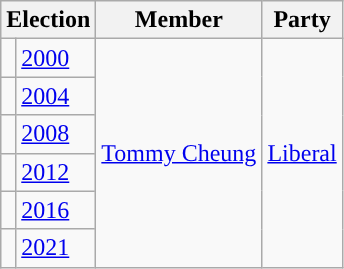<table class="wikitable">
<tr>
<th colspan="2">Election</th>
<th>Member</th>
<th>Party</th>
</tr>
<tr>
<td style="background-color: "></td>
<td><a href='#'>2000</a></td>
<td rowspan=6><a href='#'>Tommy Cheung</a></td>
<td rowspan=6><a href='#'>Liberal</a></td>
</tr>
<tr>
<td style="background-color: "></td>
<td><a href='#'>2004</a></td>
</tr>
<tr>
<td style="background-color: "></td>
<td><a href='#'>2008</a></td>
</tr>
<tr>
<td style="background-color: "></td>
<td><a href='#'>2012</a></td>
</tr>
<tr>
<td style="background-color: "></td>
<td><a href='#'>2016</a></td>
</tr>
<tr>
<td style="background-color: "></td>
<td><a href='#'>2021</a></td>
</tr>
</table>
